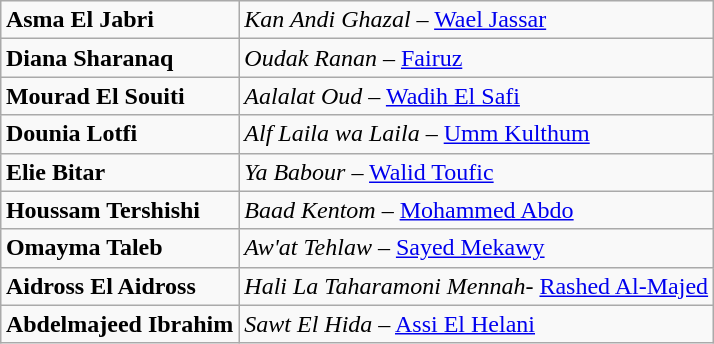<table class="wikitable" style="margin:1em auto;">
<tr>
<td><strong>Asma El Jabri</strong></td>
<td><em>Kan Andi Ghazal</em> – <a href='#'>Wael Jassar</a></td>
</tr>
<tr>
<td><strong>Diana Sharanaq</strong></td>
<td><em>Oudak Ranan</em> – <a href='#'>Fairuz</a></td>
</tr>
<tr>
<td><strong>Mourad El Souiti</strong></td>
<td><em>Aalalat Oud</em> – <a href='#'>Wadih El Safi</a></td>
</tr>
<tr>
<td><strong>Dounia Lotfi</strong></td>
<td><em>Alf Laila wa Laila</em> – <a href='#'>Umm Kulthum</a></td>
</tr>
<tr>
<td><strong>Elie Bitar</strong></td>
<td><em>Ya Babour</em> – <a href='#'>Walid Toufic</a></td>
</tr>
<tr>
<td><strong>Houssam Tershishi</strong></td>
<td><em>Baad Kentom</em> – <a href='#'>Mohammed Abdo</a></td>
</tr>
<tr>
<td><strong>Omayma Taleb</strong></td>
<td><em>Aw'at Tehlaw</em> – <a href='#'>Sayed Mekawy</a></td>
</tr>
<tr>
<td><strong>Aidross El Aidross</strong></td>
<td><em>Hali La Taharamoni Mennah</em>- <a href='#'>Rashed Al-Majed</a></td>
</tr>
<tr>
<td><strong>Abdelmajeed Ibrahim</strong></td>
<td><em>Sawt El Hida</em> – <a href='#'>Assi El Helani</a></td>
</tr>
</table>
